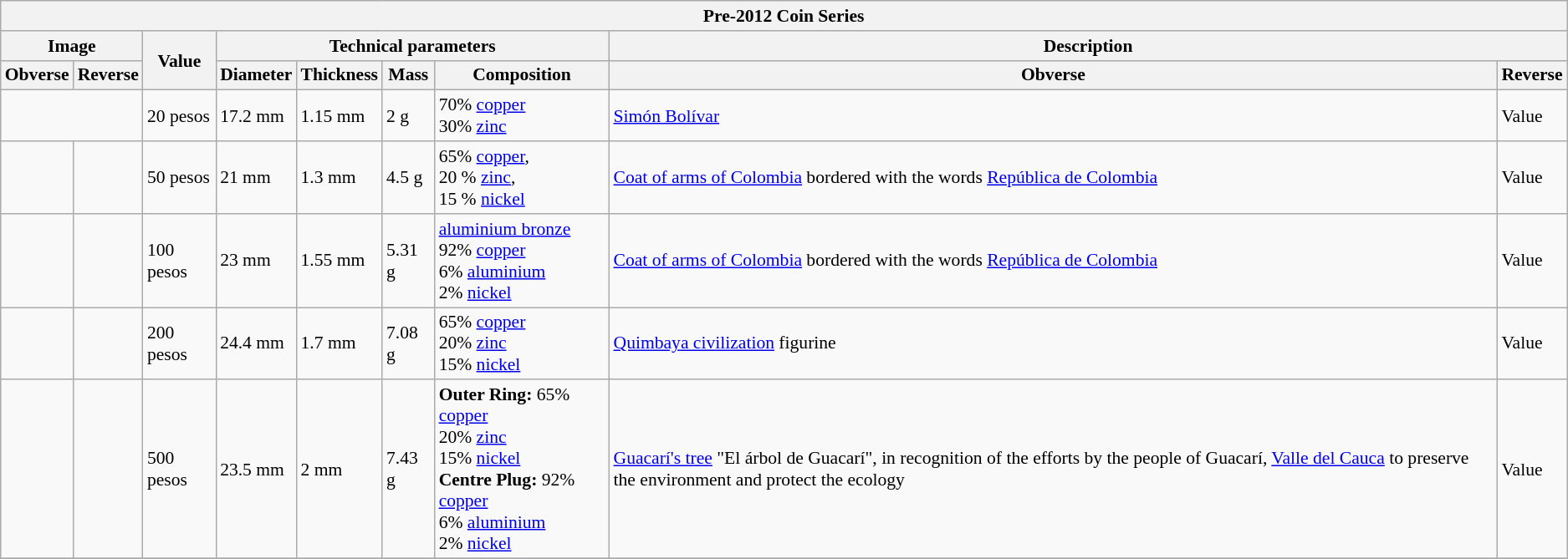<table class="wikitable" style="font-size: 90%">
<tr>
<th colspan=9>Pre-2012 Coin Series</th>
</tr>
<tr>
<th colspan=2>Image</th>
<th rowspan=2>Value</th>
<th colspan=4>Technical parameters</th>
<th colspan=2>Description</th>
</tr>
<tr>
<th>Obverse</th>
<th>Reverse</th>
<th>Diameter</th>
<th>Thickness</th>
<th>Mass</th>
<th>Composition</th>
<th>Obverse</th>
<th>Reverse</th>
</tr>
<tr>
<td colspan=2></td>
<td>20 pesos</td>
<td>17.2 mm</td>
<td>1.15 mm</td>
<td>2 g</td>
<td>70% <a href='#'>copper</a><br>30% <a href='#'>zinc</a></td>
<td><a href='#'>Simón Bolívar</a></td>
<td>Value</td>
</tr>
<tr>
<td></td>
<td></td>
<td>50 pesos</td>
<td>21 mm</td>
<td>1.3 mm</td>
<td>4.5 g</td>
<td>65% <a href='#'>copper</a>,<br>20 % <a href='#'>zinc</a>,<br>15 % <a href='#'>nickel</a></td>
<td><a href='#'>Coat of arms of Colombia</a> bordered with the words <a href='#'>República de Colombia</a></td>
<td>Value</td>
</tr>
<tr>
<td></td>
<td></td>
<td>100 pesos</td>
<td>23 mm</td>
<td>1.55 mm</td>
<td>5.31 g</td>
<td><a href='#'>aluminium bronze</a><br>92% <a href='#'>copper</a><br>6% <a href='#'>aluminium</a><br>2% <a href='#'>nickel</a></td>
<td><a href='#'>Coat of arms of Colombia</a> bordered with the words <a href='#'>República de Colombia</a></td>
<td>Value</td>
</tr>
<tr>
<td></td>
<td></td>
<td>200 pesos</td>
<td>24.4 mm</td>
<td>1.7 mm</td>
<td>7.08 g</td>
<td>65% <a href='#'>copper</a><br>20% <a href='#'>zinc</a><br>15% <a href='#'>nickel</a></td>
<td><a href='#'>Quimbaya civilization</a> figurine</td>
<td>Value</td>
</tr>
<tr>
<td></td>
<td></td>
<td>500 pesos</td>
<td>23.5 mm</td>
<td>2 mm</td>
<td>7.43 g</td>
<td><strong>Outer Ring:</strong> 65% <a href='#'>copper</a><br>20% <a href='#'>zinc</a><br>15% <a href='#'>nickel</a><br><strong>Centre Plug:</strong> 92% <a href='#'>copper</a><br>6% <a href='#'>aluminium</a><br>2% <a href='#'>nickel</a></td>
<td><a href='#'>Guacarí's tree</a> "El árbol de Guacarí", in recognition of the efforts by the people of Guacarí, <a href='#'>Valle del Cauca</a> to preserve the environment and protect the ecology</td>
<td>Value</td>
</tr>
<tr>
</tr>
</table>
